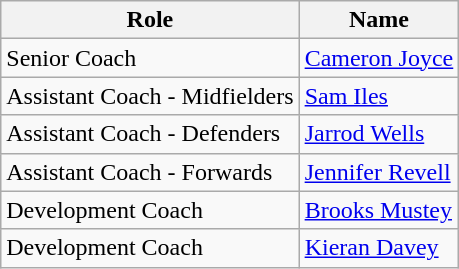<table class="wikitable">
<tr>
<th>Role</th>
<th>Name</th>
</tr>
<tr>
<td>Senior Coach</td>
<td><a href='#'>Cameron Joyce</a></td>
</tr>
<tr>
<td>Assistant Coach - Midfielders</td>
<td><a href='#'>Sam Iles</a></td>
</tr>
<tr>
<td>Assistant Coach - Defenders</td>
<td><a href='#'>Jarrod Wells</a></td>
</tr>
<tr>
<td>Assistant Coach - Forwards</td>
<td><a href='#'>Jennifer Revell</a></td>
</tr>
<tr>
<td>Development Coach</td>
<td><a href='#'>Brooks Mustey</a></td>
</tr>
<tr>
<td>Development Coach</td>
<td><a href='#'>Kieran Davey</a></td>
</tr>
</table>
